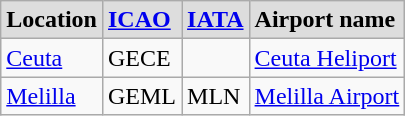<table class="wikitable sortable">
<tr style="vertical-align:baseline; font-weight:bold; background:#ddd;">
<td>Location</td>
<td><a href='#'>ICAO</a></td>
<td><a href='#'>IATA</a></td>
<td>Airport name</td>
</tr>
<tr valign=top>
<td><a href='#'>Ceuta</a></td>
<td>GECE</td>
<td></td>
<td><a href='#'>Ceuta Heliport</a> </td>
</tr>
<tr valign=top>
<td><a href='#'>Melilla</a></td>
<td>GEML</td>
<td>MLN</td>
<td><a href='#'>Melilla Airport</a> </td>
</tr>
</table>
